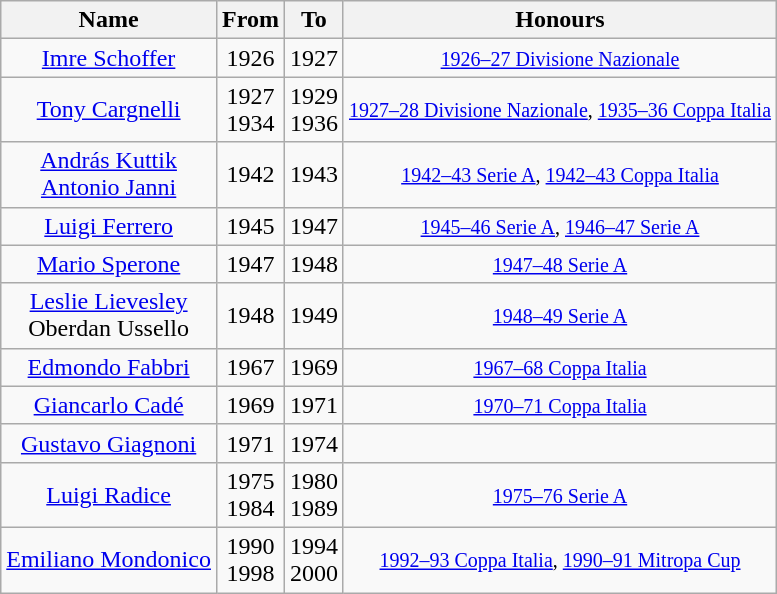<table class="wikitable" style="text-align:center">
<tr>
<th>Name</th>
<th>From</th>
<th>To</th>
<th>Honours</th>
</tr>
<tr>
<td> <a href='#'>Imre Schoffer</a></td>
<td>1926</td>
<td>1927</td>
<td><small><a href='#'>1926–27 Divisione Nazionale</a></small></td>
</tr>
<tr>
<td> <a href='#'>Tony Cargnelli</a></td>
<td>1927<br>1934</td>
<td>1929<br>1936</td>
<td><small><a href='#'>1927–28 Divisione Nazionale</a>, <a href='#'>1935–36 Coppa Italia</a></small></td>
</tr>
<tr>
<td> <a href='#'>András Kuttik</a><br> <a href='#'>Antonio Janni</a></td>
<td>1942</td>
<td>1943</td>
<td><small><a href='#'>1942–43 Serie A</a>, <a href='#'>1942–43 Coppa Italia</a></small></td>
</tr>
<tr>
<td> <a href='#'>Luigi Ferrero</a></td>
<td>1945</td>
<td>1947</td>
<td><small><a href='#'>1945–46 Serie A</a>, <a href='#'>1946–47 Serie A</a></small></td>
</tr>
<tr>
<td> <a href='#'>Mario Sperone</a></td>
<td>1947</td>
<td>1948</td>
<td><small><a href='#'>1947–48 Serie A</a></small></td>
</tr>
<tr>
<td> <a href='#'>Leslie Lievesley</a><br> Oberdan Ussello</td>
<td>1948</td>
<td>1949</td>
<td><small><a href='#'>1948–49 Serie A</a></small></td>
</tr>
<tr>
<td> <a href='#'>Edmondo Fabbri</a></td>
<td>1967</td>
<td>1969</td>
<td><small><a href='#'>1967–68 Coppa Italia</a></small></td>
</tr>
<tr>
<td> <a href='#'>Giancarlo Cadé</a></td>
<td>1969</td>
<td>1971</td>
<td><small><a href='#'>1970–71 Coppa Italia</a></small></td>
</tr>
<tr>
<td> <a href='#'>Gustavo Giagnoni</a></td>
<td>1971</td>
<td>1974</td>
<td></td>
</tr>
<tr>
<td> <a href='#'>Luigi Radice</a></td>
<td>1975<br>1984</td>
<td>1980<br>1989</td>
<td><small><a href='#'>1975–76 Serie A</a></small></td>
</tr>
<tr>
<td> <a href='#'>Emiliano Mondonico</a></td>
<td>1990<br>1998</td>
<td>1994<br>2000</td>
<td><small><a href='#'>1992–93 Coppa Italia</a>, <a href='#'>1990–91 Mitropa Cup</a></small></td>
</tr>
</table>
